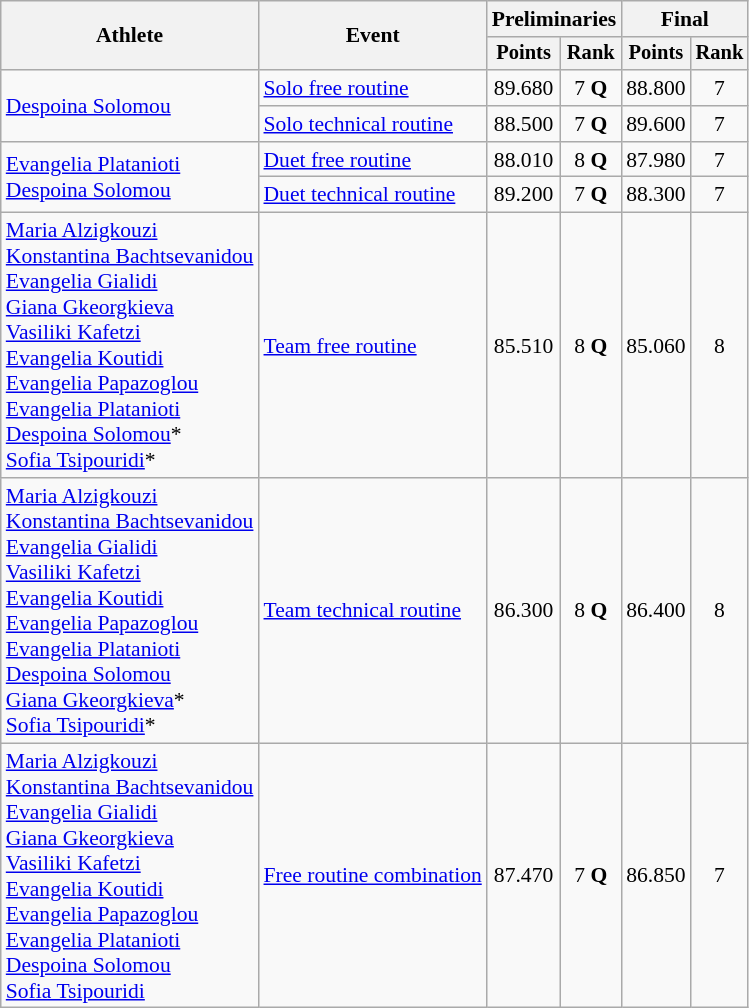<table class=wikitable style="font-size:90%">
<tr>
<th rowspan="2">Athlete</th>
<th rowspan="2">Event</th>
<th colspan="2">Preliminaries</th>
<th colspan="2">Final</th>
</tr>
<tr style="font-size:95%">
<th>Points</th>
<th>Rank</th>
<th>Points</th>
<th>Rank</th>
</tr>
<tr align=center>
<td align=left rowspan=2><a href='#'>Despoina Solomou</a></td>
<td align=left><a href='#'>Solo free routine</a></td>
<td>89.680</td>
<td>7 <strong>Q</strong></td>
<td>88.800</td>
<td>7</td>
</tr>
<tr align=center>
<td align=left><a href='#'>Solo technical routine</a></td>
<td>88.500</td>
<td>7 <strong>Q</strong></td>
<td>89.600</td>
<td>7</td>
</tr>
<tr align=center>
<td align=left rowspan=2><a href='#'>Evangelia Platanioti</a><br><a href='#'>Despoina Solomou</a></td>
<td align=left><a href='#'>Duet free routine</a></td>
<td>88.010</td>
<td>8 <strong>Q</strong></td>
<td>87.980</td>
<td>7</td>
</tr>
<tr align=center>
<td align=left><a href='#'>Duet technical routine</a></td>
<td>89.200</td>
<td>7 <strong>Q</strong></td>
<td>88.300</td>
<td>7</td>
</tr>
<tr align=center>
<td align=left><a href='#'>Maria Alzigkouzi</a><br><a href='#'>Konstantina Bachtsevanidou</a><br><a href='#'>Evangelia Gialidi</a><br><a href='#'>Giana Gkeorgkieva</a><br><a href='#'>Vasiliki Kafetzi</a><br><a href='#'>Evangelia Koutidi</a><br><a href='#'>Evangelia Papazoglou</a><br><a href='#'>Evangelia Platanioti</a><br><a href='#'>Despoina Solomou</a>*<br><a href='#'>Sofia Tsipouridi</a>*</td>
<td align=left><a href='#'>Team free routine</a></td>
<td>85.510</td>
<td>8 <strong>Q</strong></td>
<td>85.060</td>
<td>8</td>
</tr>
<tr align=center>
<td align=left><a href='#'>Maria Alzigkouzi</a><br><a href='#'>Konstantina Bachtsevanidou</a><br><a href='#'>Evangelia Gialidi</a><br><a href='#'>Vasiliki Kafetzi</a><br><a href='#'>Evangelia Koutidi</a><br><a href='#'>Evangelia Papazoglou</a><br><a href='#'>Evangelia Platanioti</a><br><a href='#'>Despoina Solomou</a><br><a href='#'>Giana Gkeorgkieva</a>*<br><a href='#'>Sofia Tsipouridi</a>*</td>
<td align=left><a href='#'>Team technical routine</a></td>
<td>86.300</td>
<td>8 <strong>Q</strong></td>
<td>86.400</td>
<td>8</td>
</tr>
<tr align=center>
<td align=left><a href='#'>Maria Alzigkouzi</a><br><a href='#'>Konstantina Bachtsevanidou</a><br><a href='#'>Evangelia Gialidi</a><br><a href='#'>Giana Gkeorgkieva</a><br><a href='#'>Vasiliki Kafetzi</a><br><a href='#'>Evangelia Koutidi</a><br><a href='#'>Evangelia Papazoglou</a><br><a href='#'>Evangelia Platanioti</a><br><a href='#'>Despoina Solomou</a><br><a href='#'>Sofia Tsipouridi</a></td>
<td align=left><a href='#'>Free routine combination</a></td>
<td>87.470</td>
<td>7 <strong>Q</strong></td>
<td>86.850</td>
<td>7</td>
</tr>
</table>
